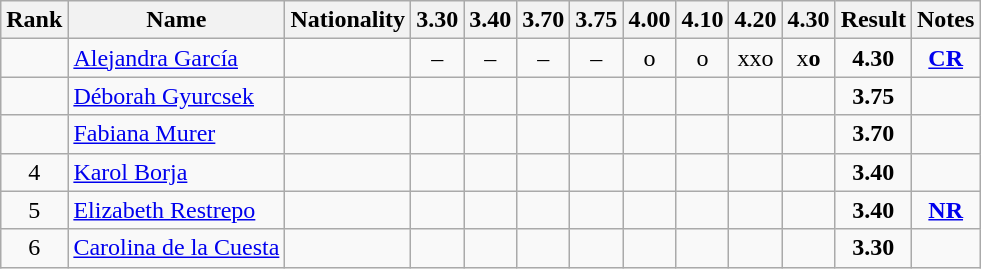<table class="wikitable sortable" style="text-align:center">
<tr>
<th>Rank</th>
<th>Name</th>
<th>Nationality</th>
<th>3.30</th>
<th>3.40</th>
<th>3.70</th>
<th>3.75</th>
<th>4.00</th>
<th>4.10</th>
<th>4.20</th>
<th>4.30</th>
<th>Result</th>
<th>Notes</th>
</tr>
<tr>
<td></td>
<td align=left><a href='#'>Alejandra García</a></td>
<td align=left></td>
<td>–</td>
<td>–</td>
<td>–</td>
<td>–</td>
<td>o</td>
<td>o</td>
<td>xxo</td>
<td>x<strong>o</strong></td>
<td><strong>4.30</strong></td>
<td><strong><a href='#'>CR</a></strong></td>
</tr>
<tr>
<td></td>
<td align=left><a href='#'>Déborah Gyurcsek</a></td>
<td align=left></td>
<td></td>
<td></td>
<td></td>
<td></td>
<td></td>
<td></td>
<td></td>
<td></td>
<td><strong>3.75</strong></td>
<td></td>
</tr>
<tr>
<td></td>
<td align=left><a href='#'>Fabiana Murer</a></td>
<td align=left></td>
<td></td>
<td></td>
<td></td>
<td></td>
<td></td>
<td></td>
<td></td>
<td></td>
<td><strong>3.70</strong></td>
<td></td>
</tr>
<tr>
<td>4</td>
<td align=left><a href='#'>Karol Borja</a></td>
<td align=left></td>
<td></td>
<td></td>
<td></td>
<td></td>
<td></td>
<td></td>
<td></td>
<td></td>
<td><strong>3.40</strong></td>
<td></td>
</tr>
<tr>
<td>5</td>
<td align=left><a href='#'>Elizabeth Restrepo</a></td>
<td align=left></td>
<td></td>
<td></td>
<td></td>
<td></td>
<td></td>
<td></td>
<td></td>
<td></td>
<td><strong>3.40</strong></td>
<td><strong><a href='#'>NR</a></strong></td>
</tr>
<tr>
<td>6</td>
<td align=left><a href='#'>Carolina de la Cuesta</a></td>
<td align=left></td>
<td></td>
<td></td>
<td></td>
<td></td>
<td></td>
<td></td>
<td></td>
<td></td>
<td><strong>3.30</strong></td>
<td></td>
</tr>
</table>
